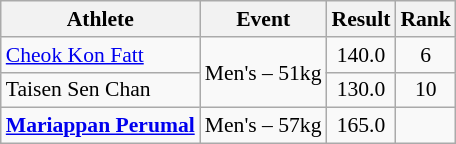<table class="wikitable" style="font-size:90%">
<tr>
<th>Athlete</th>
<th>Event</th>
<th>Result</th>
<th>Rank</th>
</tr>
<tr>
<td><a href='#'>Cheok Kon Fatt</a></td>
<td rowspan="2">Men's – 51kg</td>
<td style="text-align:center;">140.0</td>
<td style="text-align:center;">6</td>
</tr>
<tr>
<td>Taisen Sen Chan</td>
<td style="text-align:center;">130.0</td>
<td style="text-align:center;">10</td>
</tr>
<tr>
<td><strong><a href='#'>Mariappan Perumal</a></strong></td>
<td>Men's – 57kg</td>
<td style="text-align:center;">165.0</td>
<td style="text-align:center;"></td>
</tr>
</table>
